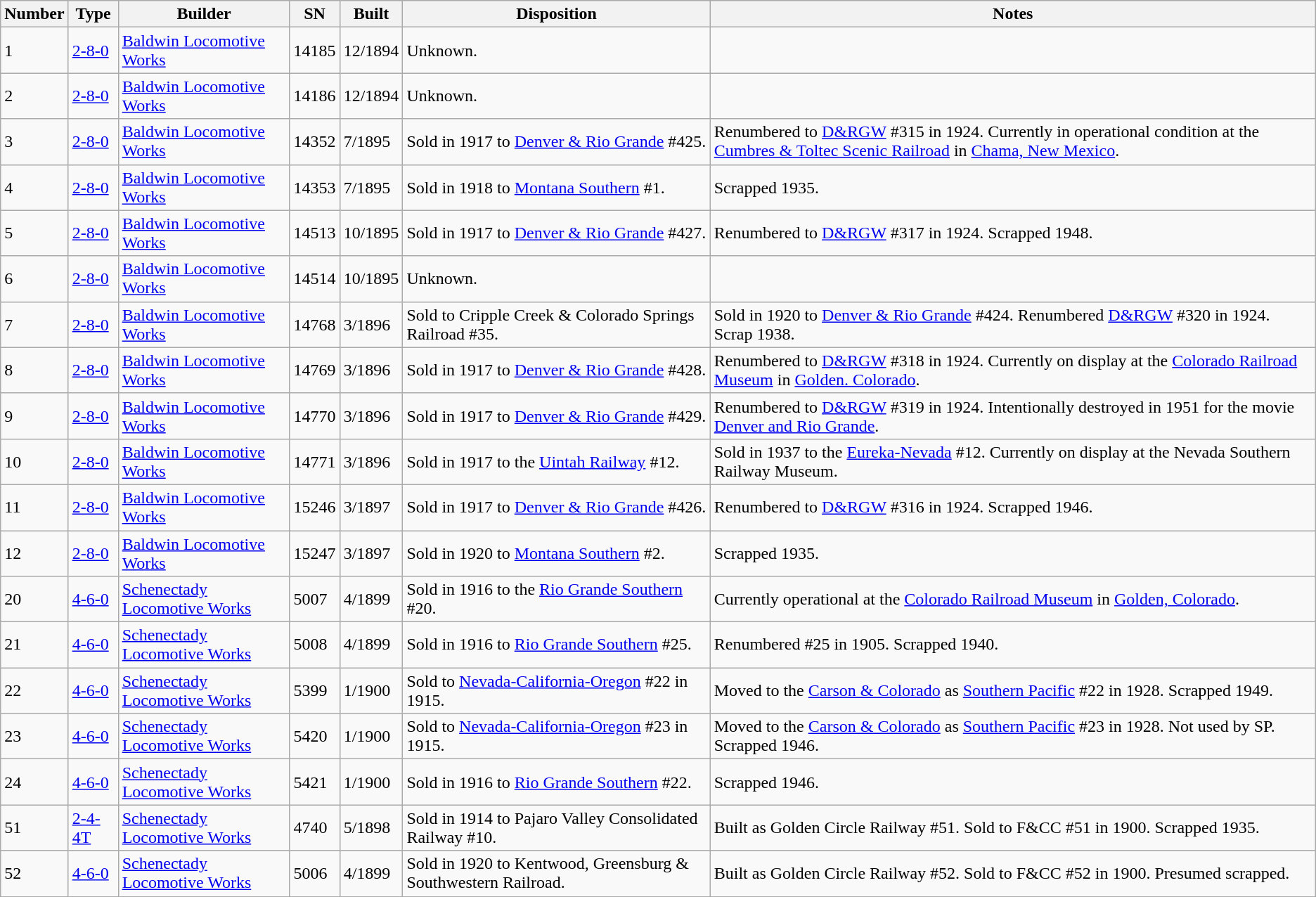<table class="wikitable">
<tr>
<th>Number</th>
<th>Type</th>
<th>Builder</th>
<th>SN</th>
<th>Built</th>
<th>Disposition</th>
<th>Notes</th>
</tr>
<tr>
<td>1</td>
<td><a href='#'>2-8-0</a></td>
<td><a href='#'>Baldwin Locomotive Works</a></td>
<td>14185</td>
<td>12/1894</td>
<td>Unknown.</td>
<td></td>
</tr>
<tr>
<td>2</td>
<td><a href='#'>2-8-0</a></td>
<td><a href='#'>Baldwin Locomotive Works</a></td>
<td>14186</td>
<td>12/1894</td>
<td>Unknown.</td>
<td></td>
</tr>
<tr>
<td>3</td>
<td><a href='#'>2-8-0</a></td>
<td><a href='#'>Baldwin Locomotive Works</a></td>
<td>14352</td>
<td>7/1895</td>
<td>Sold in 1917 to <a href='#'>Denver & Rio Grande</a> #425.</td>
<td>Renumbered to <a href='#'>D&RGW</a> #315 in 1924. Currently in operational condition at the <a href='#'>Cumbres & Toltec Scenic Railroad</a> in <a href='#'>Chama, New Mexico</a>.</td>
</tr>
<tr>
<td>4</td>
<td><a href='#'>2-8-0</a></td>
<td><a href='#'>Baldwin Locomotive Works</a></td>
<td>14353</td>
<td>7/1895</td>
<td>Sold in 1918 to <a href='#'>Montana Southern</a> #1.</td>
<td>Scrapped 1935.</td>
</tr>
<tr>
<td>5</td>
<td><a href='#'>2-8-0</a></td>
<td><a href='#'>Baldwin Locomotive Works</a></td>
<td>14513</td>
<td>10/1895</td>
<td>Sold in 1917 to <a href='#'>Denver & Rio Grande</a> #427.</td>
<td>Renumbered to <a href='#'>D&RGW</a> #317 in 1924. Scrapped 1948.</td>
</tr>
<tr>
<td>6</td>
<td><a href='#'>2-8-0</a></td>
<td><a href='#'>Baldwin Locomotive Works</a></td>
<td>14514</td>
<td>10/1895</td>
<td>Unknown.</td>
<td></td>
</tr>
<tr>
<td>7</td>
<td><a href='#'>2-8-0</a></td>
<td><a href='#'>Baldwin Locomotive Works</a></td>
<td>14768</td>
<td>3/1896</td>
<td>Sold to Cripple Creek & Colorado Springs Railroad #35.</td>
<td>Sold in 1920 to <a href='#'>Denver & Rio Grande</a> #424. Renumbered <a href='#'>D&RGW</a> #320 in 1924. Scrap 1938.</td>
</tr>
<tr>
<td>8</td>
<td><a href='#'>2-8-0</a></td>
<td><a href='#'>Baldwin Locomotive Works</a></td>
<td>14769</td>
<td>3/1896</td>
<td>Sold in 1917 to <a href='#'>Denver & Rio Grande</a> #428.</td>
<td>Renumbered to <a href='#'>D&RGW</a> #318 in 1924. Currently on display at the <a href='#'>Colorado Railroad Museum</a> in <a href='#'>Golden. Colorado</a>.</td>
</tr>
<tr>
<td>9</td>
<td><a href='#'>2-8-0</a></td>
<td><a href='#'>Baldwin Locomotive Works</a></td>
<td>14770</td>
<td>3/1896</td>
<td>Sold in 1917 to <a href='#'>Denver & Rio Grande</a> #429.</td>
<td>Renumbered to <a href='#'>D&RGW</a> #319 in 1924. Intentionally destroyed in 1951 for the movie <a href='#'>Denver and Rio Grande</a>.</td>
</tr>
<tr>
<td>10</td>
<td><a href='#'>2-8-0</a></td>
<td><a href='#'>Baldwin Locomotive Works</a></td>
<td>14771</td>
<td>3/1896</td>
<td>Sold in 1917 to the <a href='#'>Uintah Railway</a> #12.</td>
<td>Sold in 1937 to the <a href='#'>Eureka-Nevada</a> #12. Currently on display at the Nevada Southern Railway Museum.</td>
</tr>
<tr>
<td>11</td>
<td><a href='#'>2-8-0</a></td>
<td><a href='#'>Baldwin Locomotive Works</a></td>
<td>15246</td>
<td>3/1897</td>
<td>Sold in 1917 to <a href='#'>Denver & Rio Grande</a> #426.</td>
<td>Renumbered to <a href='#'>D&RGW</a> #316 in 1924. Scrapped 1946.</td>
</tr>
<tr>
<td>12</td>
<td><a href='#'>2-8-0</a></td>
<td><a href='#'>Baldwin Locomotive Works</a></td>
<td>15247</td>
<td>3/1897</td>
<td>Sold in 1920 to <a href='#'>Montana Southern</a> #2.</td>
<td>Scrapped 1935.</td>
</tr>
<tr>
<td>20</td>
<td><a href='#'>4-6-0</a></td>
<td><a href='#'>Schenectady Locomotive Works</a></td>
<td>5007</td>
<td>4/1899</td>
<td>Sold in 1916 to the <a href='#'>Rio Grande Southern</a> #20.</td>
<td>Currently operational at the <a href='#'>Colorado Railroad Museum</a> in <a href='#'>Golden, Colorado</a>.</td>
</tr>
<tr>
<td>21</td>
<td><a href='#'>4-6-0</a></td>
<td><a href='#'>Schenectady Locomotive Works</a></td>
<td>5008</td>
<td>4/1899</td>
<td>Sold in 1916 to <a href='#'>Rio Grande Southern</a> #25.</td>
<td>Renumbered #25 in 1905. Scrapped 1940.</td>
</tr>
<tr>
<td>22</td>
<td><a href='#'>4-6-0</a></td>
<td><a href='#'>Schenectady Locomotive Works</a></td>
<td>5399</td>
<td>1/1900</td>
<td>Sold to <a href='#'>Nevada-California-Oregon</a> #22 in 1915.</td>
<td>Moved to the <a href='#'>Carson & Colorado</a> as <a href='#'>Southern Pacific</a> #22 in 1928. Scrapped 1949.</td>
</tr>
<tr>
<td>23</td>
<td><a href='#'>4-6-0</a></td>
<td><a href='#'>Schenectady Locomotive Works</a></td>
<td>5420</td>
<td>1/1900</td>
<td>Sold to <a href='#'>Nevada-California-Oregon</a> #23 in 1915.</td>
<td>Moved to the <a href='#'>Carson & Colorado</a> as <a href='#'>Southern Pacific</a> #23 in 1928. Not used by SP. Scrapped 1946.</td>
</tr>
<tr>
<td>24</td>
<td><a href='#'>4-6-0</a></td>
<td><a href='#'>Schenectady Locomotive Works</a></td>
<td>5421</td>
<td>1/1900</td>
<td>Sold in 1916 to <a href='#'>Rio Grande Southern</a> #22.</td>
<td>Scrapped 1946.</td>
</tr>
<tr>
<td>51</td>
<td><a href='#'>2-4-4T</a></td>
<td><a href='#'>Schenectady Locomotive Works</a></td>
<td>4740</td>
<td>5/1898</td>
<td>Sold in 1914 to Pajaro Valley Consolidated Railway #10.</td>
<td>Built as Golden Circle Railway #51. Sold to F&CC #51 in 1900. Scrapped 1935.</td>
</tr>
<tr>
<td>52</td>
<td><a href='#'>4-6-0</a></td>
<td><a href='#'>Schenectady Locomotive Works</a></td>
<td>5006</td>
<td>4/1899</td>
<td>Sold in 1920 to Kentwood, Greensburg & Southwestern Railroad.</td>
<td>Built as Golden Circle Railway #52. Sold to F&CC #52 in 1900. Presumed scrapped.</td>
</tr>
</table>
